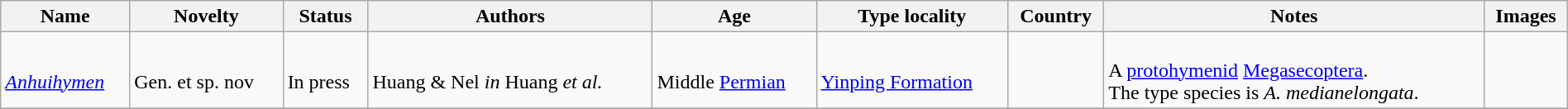<table class="wikitable sortable" align="center" width="100%">
<tr>
<th>Name</th>
<th>Novelty</th>
<th>Status</th>
<th>Authors</th>
<th>Age</th>
<th>Type locality</th>
<th>Country</th>
<th>Notes</th>
<th>Images</th>
</tr>
<tr>
<td><br><em><a href='#'>Anhuihymen</a></em></td>
<td><br>Gen. et sp. nov</td>
<td><br>In press</td>
<td><br>Huang & Nel <em>in</em> Huang <em>et al.</em></td>
<td><br>Middle <a href='#'>Permian</a></td>
<td><br><a href='#'>Yinping Formation</a></td>
<td><br></td>
<td><br>A <a href='#'>protohymenid</a> <a href='#'>Megasecoptera</a>.<br> The type species is <em>A. medianelongata</em>.</td>
<td></td>
</tr>
<tr>
</tr>
</table>
